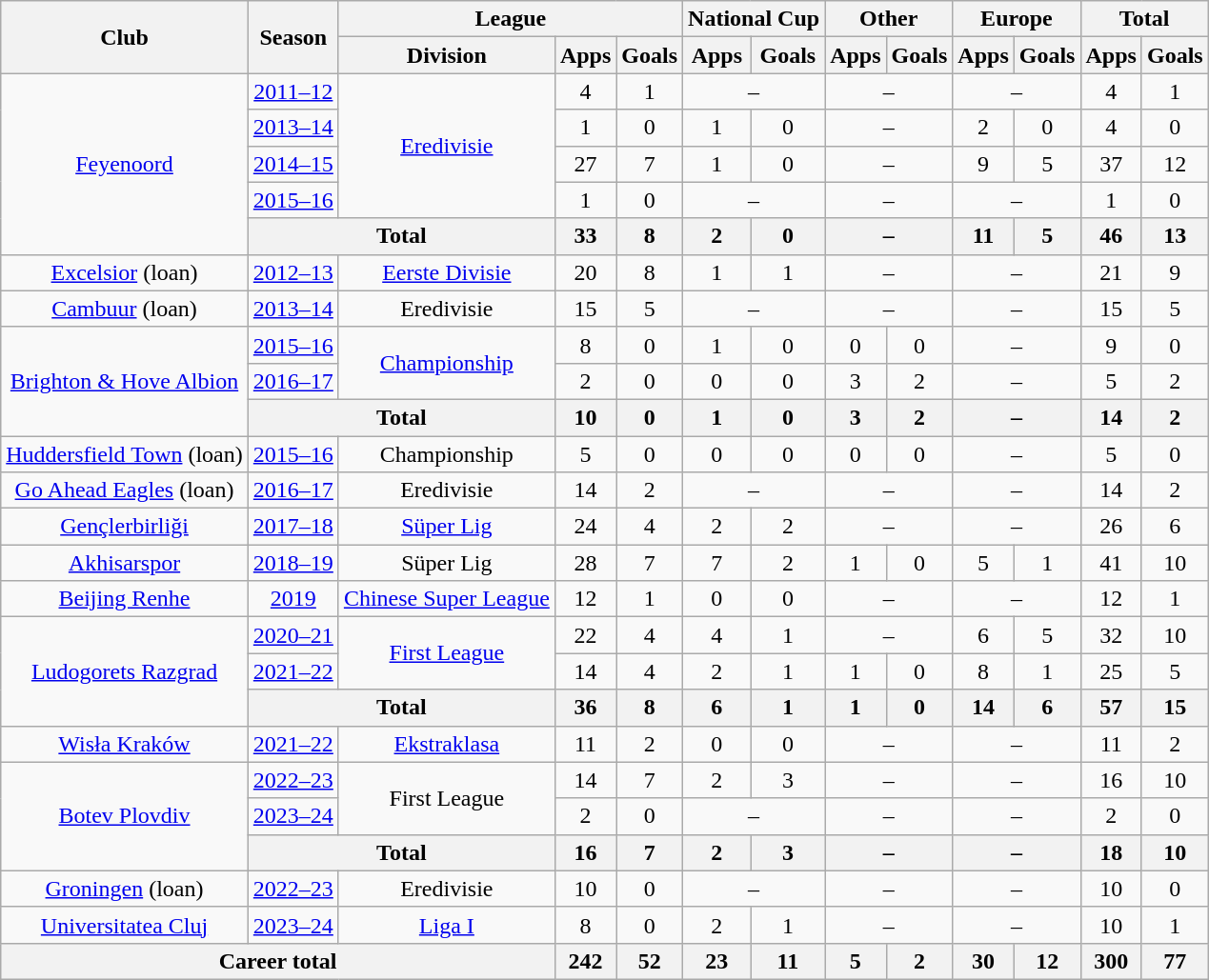<table class="wikitable" style="text-align:center">
<tr>
<th rowspan="2">Club</th>
<th rowspan="2">Season</th>
<th colspan="3">League</th>
<th colspan="2">National Cup</th>
<th colspan="2">Other</th>
<th colspan="2">Europe</th>
<th colspan="2">Total</th>
</tr>
<tr>
<th>Division</th>
<th>Apps</th>
<th>Goals</th>
<th>Apps</th>
<th>Goals</th>
<th>Apps</th>
<th>Goals</th>
<th>Apps</th>
<th>Goals</th>
<th>Apps</th>
<th>Goals</th>
</tr>
<tr>
<td rowspan="5"><a href='#'>Feyenoord</a></td>
<td><a href='#'>2011–12</a></td>
<td rowspan="4"><a href='#'>Eredivisie</a></td>
<td>4</td>
<td>1</td>
<td colspan="2">–</td>
<td colspan="2">–</td>
<td colspan="2">–</td>
<td>4</td>
<td>1</td>
</tr>
<tr>
<td><a href='#'>2013–14</a></td>
<td>1</td>
<td>0</td>
<td>1</td>
<td>0</td>
<td colspan="2">–</td>
<td>2</td>
<td>0</td>
<td>4</td>
<td>0</td>
</tr>
<tr>
<td><a href='#'>2014–15</a></td>
<td>27</td>
<td>7</td>
<td>1</td>
<td>0</td>
<td colspan="2">–</td>
<td>9</td>
<td>5</td>
<td>37</td>
<td>12</td>
</tr>
<tr>
<td><a href='#'>2015–16</a></td>
<td>1</td>
<td>0</td>
<td colspan="2">–</td>
<td colspan="2">–</td>
<td colspan="2">–</td>
<td>1</td>
<td>0</td>
</tr>
<tr>
<th colspan="2">Total</th>
<th>33</th>
<th>8</th>
<th>2</th>
<th>0</th>
<th colspan="2">–</th>
<th>11</th>
<th>5</th>
<th>46</th>
<th>13</th>
</tr>
<tr>
<td><a href='#'>Excelsior</a> (loan)</td>
<td><a href='#'>2012–13</a></td>
<td><a href='#'>Eerste Divisie</a></td>
<td>20</td>
<td>8</td>
<td>1</td>
<td>1</td>
<td colspan="2">–</td>
<td colspan="2">–</td>
<td>21</td>
<td>9</td>
</tr>
<tr>
<td><a href='#'>Cambuur</a> (loan)</td>
<td><a href='#'>2013–14</a></td>
<td>Eredivisie</td>
<td>15</td>
<td>5</td>
<td colspan="2">–</td>
<td colspan="2">–</td>
<td colspan="2">–</td>
<td>15</td>
<td>5</td>
</tr>
<tr>
<td rowspan="3"><a href='#'>Brighton & Hove Albion</a></td>
<td><a href='#'>2015–16</a></td>
<td rowspan="2"><a href='#'>Championship</a></td>
<td>8</td>
<td>0</td>
<td>1</td>
<td>0</td>
<td>0</td>
<td>0</td>
<td colspan="2">–</td>
<td>9</td>
<td>0</td>
</tr>
<tr>
<td><a href='#'>2016–17</a></td>
<td>2</td>
<td>0</td>
<td>0</td>
<td>0</td>
<td>3</td>
<td>2</td>
<td colspan="2">–</td>
<td>5</td>
<td>2</td>
</tr>
<tr>
<th colspan="2">Total</th>
<th>10</th>
<th>0</th>
<th>1</th>
<th>0</th>
<th>3</th>
<th>2</th>
<th colspan="2">–</th>
<th>14</th>
<th>2</th>
</tr>
<tr>
<td><a href='#'>Huddersfield Town</a> (loan)</td>
<td><a href='#'>2015–16</a></td>
<td>Championship</td>
<td>5</td>
<td>0</td>
<td>0</td>
<td>0</td>
<td>0</td>
<td>0</td>
<td colspan="2">–</td>
<td>5</td>
<td>0</td>
</tr>
<tr>
<td><a href='#'>Go Ahead Eagles</a> (loan)</td>
<td><a href='#'>2016–17</a></td>
<td>Eredivisie</td>
<td>14</td>
<td>2</td>
<td colspan="2">–</td>
<td colspan="2">–</td>
<td colspan="2">–</td>
<td>14</td>
<td>2</td>
</tr>
<tr>
<td><a href='#'>Gençlerbirliği</a></td>
<td><a href='#'>2017–18</a></td>
<td><a href='#'>Süper Lig</a></td>
<td>24</td>
<td>4</td>
<td>2</td>
<td>2</td>
<td colspan="2">–</td>
<td colspan="2">–</td>
<td>26</td>
<td>6</td>
</tr>
<tr>
<td><a href='#'>Akhisarspor</a></td>
<td><a href='#'>2018–19</a></td>
<td>Süper Lig</td>
<td>28</td>
<td>7</td>
<td>7</td>
<td>2</td>
<td>1</td>
<td>0</td>
<td>5</td>
<td>1</td>
<td>41</td>
<td>10</td>
</tr>
<tr>
<td><a href='#'>Beijing Renhe</a></td>
<td><a href='#'>2019</a></td>
<td><a href='#'>Chinese Super League</a></td>
<td>12</td>
<td>1</td>
<td>0</td>
<td>0</td>
<td colspan="2">–</td>
<td colspan="2">–</td>
<td>12</td>
<td>1</td>
</tr>
<tr>
<td rowspan="3"><a href='#'>Ludogorets Razgrad</a></td>
<td><a href='#'>2020–21</a></td>
<td rowspan="2"><a href='#'>First League</a></td>
<td>22</td>
<td>4</td>
<td>4</td>
<td>1</td>
<td colspan="2">–</td>
<td>6</td>
<td>5</td>
<td>32</td>
<td>10</td>
</tr>
<tr>
<td><a href='#'>2021–22</a></td>
<td>14</td>
<td>4</td>
<td>2</td>
<td>1</td>
<td>1</td>
<td>0</td>
<td>8</td>
<td>1</td>
<td>25</td>
<td>5</td>
</tr>
<tr>
<th colspan="2">Total</th>
<th>36</th>
<th>8</th>
<th>6</th>
<th>1</th>
<th>1</th>
<th>0</th>
<th>14</th>
<th>6</th>
<th>57</th>
<th>15</th>
</tr>
<tr>
<td><a href='#'>Wisła Kraków</a></td>
<td><a href='#'>2021–22</a></td>
<td><a href='#'>Ekstraklasa</a></td>
<td>11</td>
<td>2</td>
<td>0</td>
<td>0</td>
<td colspan="2">–</td>
<td colspan="2">–</td>
<td>11</td>
<td>2</td>
</tr>
<tr>
<td rowspan="3"><a href='#'>Botev Plovdiv</a></td>
<td><a href='#'>2022–23</a></td>
<td rowspan="2">First League</td>
<td>14</td>
<td>7</td>
<td>2</td>
<td>3</td>
<td colspan="2">–</td>
<td colspan="2">–</td>
<td>16</td>
<td>10</td>
</tr>
<tr>
<td><a href='#'>2023–24</a></td>
<td>2</td>
<td>0</td>
<td colspan="2">–</td>
<td colspan="2">–</td>
<td colspan="2">–</td>
<td>2</td>
<td>0</td>
</tr>
<tr>
<th colspan="2">Total</th>
<th>16</th>
<th>7</th>
<th>2</th>
<th>3</th>
<th colspan="2">–</th>
<th colspan="2">–</th>
<th>18</th>
<th>10</th>
</tr>
<tr>
<td><a href='#'>Groningen</a> (loan)</td>
<td><a href='#'>2022–23</a></td>
<td>Eredivisie</td>
<td>10</td>
<td>0</td>
<td colspan="2">–</td>
<td colspan="2">–</td>
<td colspan="2">–</td>
<td>10</td>
<td>0</td>
</tr>
<tr>
<td><a href='#'>Universitatea Cluj</a></td>
<td><a href='#'>2023–24</a></td>
<td><a href='#'>Liga I</a></td>
<td>8</td>
<td>0</td>
<td>2</td>
<td>1</td>
<td colspan="2">–</td>
<td colspan="2">–</td>
<td>10</td>
<td>1</td>
</tr>
<tr>
<th colspan="3">Career total</th>
<th>242</th>
<th>52</th>
<th>23</th>
<th>11</th>
<th>5</th>
<th>2</th>
<th>30</th>
<th>12</th>
<th>300</th>
<th>77</th>
</tr>
</table>
